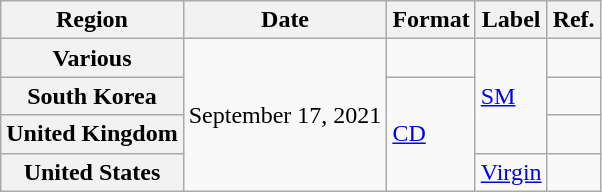<table class="wikitable plainrowheaders">
<tr>
<th scope="col">Region</th>
<th scope="col">Date</th>
<th scope="col">Format</th>
<th scope="col">Label</th>
<th scope="col">Ref.</th>
</tr>
<tr>
<th scope="row">Various</th>
<td rowspan="4">September 17, 2021</td>
<td></td>
<td rowspan="3"><a href='#'>SM</a></td>
<td align="center"></td>
</tr>
<tr>
<th scope="row">South Korea</th>
<td rowspan="3"><a href='#'>CD</a></td>
<td align="center"></td>
</tr>
<tr>
<th scope="row">United Kingdom</th>
<td align="center"></td>
</tr>
<tr>
<th scope="row">United States</th>
<td><a href='#'>Virgin</a></td>
<td align="center"></td>
</tr>
</table>
